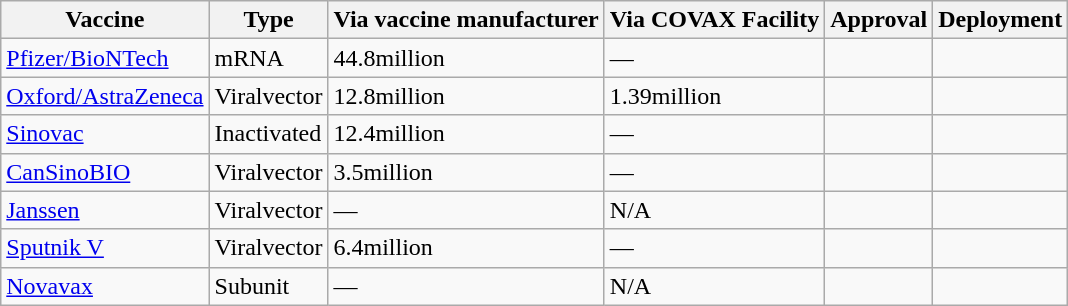<table class="wikitable">
<tr>
<th>Vaccine</th>
<th>Type</th>
<th>Via vaccine manufacturer</th>
<th>Via COVAX Facility</th>
<th>Approval</th>
<th>Deployment</th>
</tr>
<tr>
<td><a href='#'>Pfizer/BioNTech</a></td>
<td>mRNA</td>
<td>44.8million</td>
<td>—</td>
<td></td>
<td></td>
</tr>
<tr>
<td><a href='#'>Oxford/AstraZeneca</a></td>
<td>Viralvector</td>
<td>12.8million</td>
<td>1.39million</td>
<td></td>
<td></td>
</tr>
<tr>
<td><a href='#'>Sinovac</a></td>
<td>Inactivated</td>
<td>12.4million</td>
<td>—</td>
<td></td>
<td></td>
</tr>
<tr>
<td><a href='#'>CanSinoBIO</a></td>
<td>Viralvector</td>
<td>3.5million</td>
<td>—</td>
<td></td>
<td></td>
</tr>
<tr>
<td><a href='#'>Janssen</a></td>
<td>Viralvector</td>
<td>—</td>
<td>N/A</td>
<td></td>
<td></td>
</tr>
<tr>
<td><a href='#'>Sputnik V</a></td>
<td>Viralvector</td>
<td>6.4million</td>
<td>—</td>
<td></td>
<td></td>
</tr>
<tr>
<td><a href='#'>Novavax</a></td>
<td>Subunit</td>
<td>—</td>
<td>N/A</td>
<td></td>
<td></td>
</tr>
</table>
